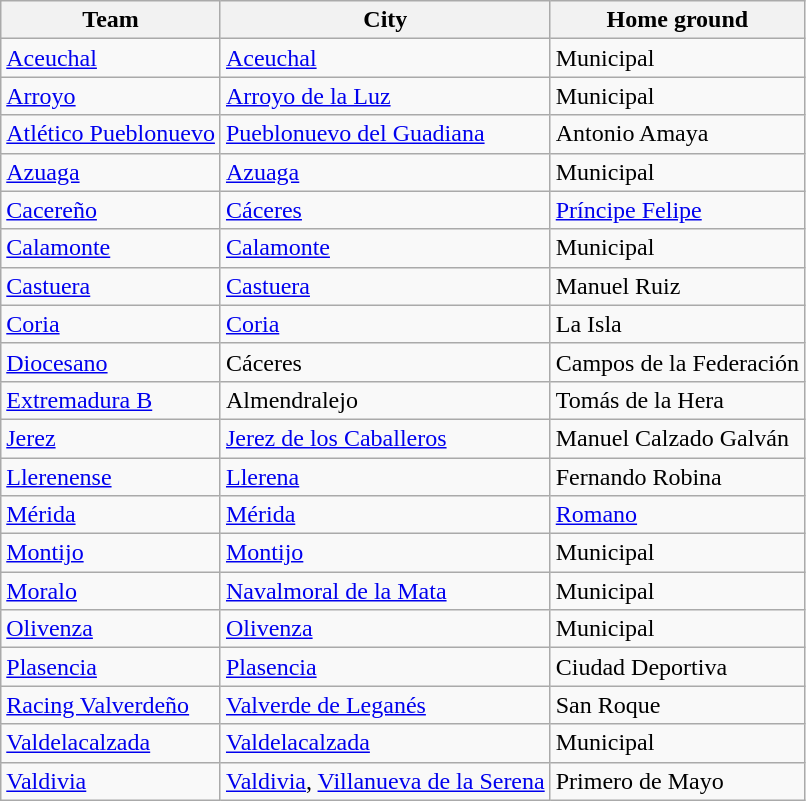<table class="wikitable sortable">
<tr>
<th>Team</th>
<th>City</th>
<th>Home ground</th>
</tr>
<tr>
<td><a href='#'>Aceuchal</a></td>
<td><a href='#'>Aceuchal</a></td>
<td>Municipal</td>
</tr>
<tr>
<td><a href='#'>Arroyo</a></td>
<td><a href='#'>Arroyo de la Luz</a></td>
<td>Municipal</td>
</tr>
<tr>
<td><a href='#'>Atlético Pueblonuevo</a></td>
<td><a href='#'>Pueblonuevo del Guadiana</a></td>
<td>Antonio Amaya</td>
</tr>
<tr>
<td><a href='#'>Azuaga</a></td>
<td><a href='#'>Azuaga</a></td>
<td>Municipal</td>
</tr>
<tr>
<td><a href='#'>Cacereño</a></td>
<td><a href='#'>Cáceres</a></td>
<td><a href='#'>Príncipe Felipe</a></td>
</tr>
<tr>
<td><a href='#'>Calamonte</a></td>
<td><a href='#'>Calamonte</a></td>
<td>Municipal</td>
</tr>
<tr>
<td><a href='#'>Castuera</a></td>
<td><a href='#'>Castuera</a></td>
<td>Manuel Ruiz</td>
</tr>
<tr>
<td><a href='#'>Coria</a></td>
<td><a href='#'>Coria</a></td>
<td>La Isla</td>
</tr>
<tr>
<td><a href='#'>Diocesano</a></td>
<td>Cáceres</td>
<td>Campos de la Federación</td>
</tr>
<tr>
<td><a href='#'>Extremadura B</a></td>
<td>Almendralejo</td>
<td>Tomás de la Hera</td>
</tr>
<tr>
<td><a href='#'>Jerez</a></td>
<td><a href='#'>Jerez de los Caballeros</a></td>
<td>Manuel Calzado Galván</td>
</tr>
<tr>
<td><a href='#'>Llerenense</a></td>
<td><a href='#'>Llerena</a></td>
<td>Fernando Robina</td>
</tr>
<tr>
<td><a href='#'>Mérida</a></td>
<td><a href='#'>Mérida</a></td>
<td><a href='#'>Romano</a></td>
</tr>
<tr>
<td><a href='#'>Montijo</a></td>
<td><a href='#'>Montijo</a></td>
<td>Municipal</td>
</tr>
<tr>
<td><a href='#'>Moralo</a></td>
<td><a href='#'>Navalmoral de la Mata</a></td>
<td>Municipal</td>
</tr>
<tr>
<td><a href='#'>Olivenza</a></td>
<td><a href='#'>Olivenza</a></td>
<td>Municipal</td>
</tr>
<tr>
<td><a href='#'>Plasencia</a></td>
<td><a href='#'>Plasencia</a></td>
<td>Ciudad Deportiva</td>
</tr>
<tr>
<td><a href='#'>Racing Valverdeño</a></td>
<td><a href='#'>Valverde de Leganés</a></td>
<td>San Roque</td>
</tr>
<tr>
<td><a href='#'>Valdelacalzada</a></td>
<td><a href='#'>Valdelacalzada</a></td>
<td>Municipal</td>
</tr>
<tr>
<td><a href='#'>Valdivia</a></td>
<td><a href='#'>Valdivia</a>, <a href='#'>Villanueva de la Serena</a></td>
<td>Primero de Mayo</td>
</tr>
</table>
